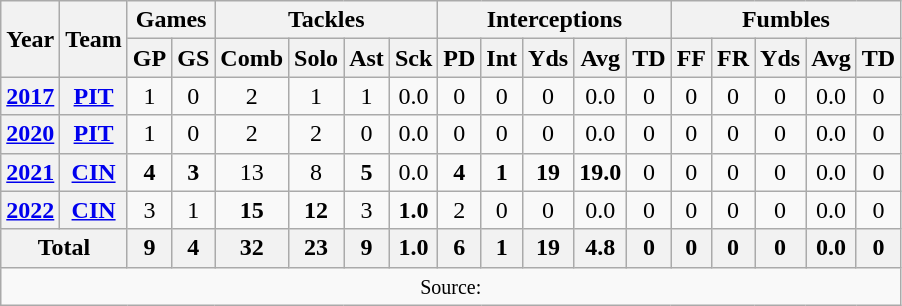<table class="wikitable" style="text-align:center;">
<tr>
<th rowspan="2">Year</th>
<th rowspan="2">Team</th>
<th colspan="2">Games</th>
<th colspan="4">Tackles</th>
<th colspan="5">Interceptions</th>
<th colspan="5">Fumbles</th>
</tr>
<tr>
<th>GP</th>
<th>GS</th>
<th>Comb</th>
<th>Solo</th>
<th>Ast</th>
<th>Sck</th>
<th>PD</th>
<th>Int</th>
<th>Yds</th>
<th>Avg</th>
<th>TD</th>
<th>FF</th>
<th>FR</th>
<th>Yds</th>
<th>Avg</th>
<th>TD</th>
</tr>
<tr>
<th><a href='#'>2017</a></th>
<th><a href='#'>PIT</a></th>
<td>1</td>
<td>0</td>
<td>2</td>
<td>1</td>
<td>1</td>
<td>0.0</td>
<td>0</td>
<td>0</td>
<td>0</td>
<td>0.0</td>
<td>0</td>
<td>0</td>
<td>0</td>
<td>0</td>
<td>0.0</td>
<td>0</td>
</tr>
<tr>
<th><a href='#'>2020</a></th>
<th><a href='#'>PIT</a></th>
<td>1</td>
<td>0</td>
<td>2</td>
<td>2</td>
<td>0</td>
<td>0.0</td>
<td>0</td>
<td>0</td>
<td>0</td>
<td>0.0</td>
<td>0</td>
<td>0</td>
<td>0</td>
<td>0</td>
<td>0.0</td>
<td>0</td>
</tr>
<tr>
<th><a href='#'>2021</a></th>
<th><a href='#'>CIN</a></th>
<td><strong>4</strong></td>
<td><strong>3</strong></td>
<td>13</td>
<td>8</td>
<td><strong>5</strong></td>
<td>0.0</td>
<td><strong>4</strong></td>
<td><strong>1</strong></td>
<td><strong>19</strong></td>
<td><strong>19.0</strong></td>
<td>0</td>
<td>0</td>
<td>0</td>
<td>0</td>
<td>0.0</td>
<td>0</td>
</tr>
<tr>
<th><a href='#'>2022</a></th>
<th><a href='#'>CIN</a></th>
<td>3</td>
<td>1</td>
<td><strong>15</strong></td>
<td><strong>12</strong></td>
<td>3</td>
<td><strong>1.0</strong></td>
<td>2</td>
<td>0</td>
<td>0</td>
<td>0.0</td>
<td>0</td>
<td>0</td>
<td>0</td>
<td>0</td>
<td>0.0</td>
<td>0</td>
</tr>
<tr>
<th colspan="2">Total</th>
<th>9</th>
<th>4</th>
<th>32</th>
<th>23</th>
<th>9</th>
<th>1.0</th>
<th>6</th>
<th>1</th>
<th>19</th>
<th>4.8</th>
<th>0</th>
<th>0</th>
<th>0</th>
<th>0</th>
<th>0.0</th>
<th>0</th>
</tr>
<tr>
<td colspan="18"><small>Source: </small></td>
</tr>
</table>
